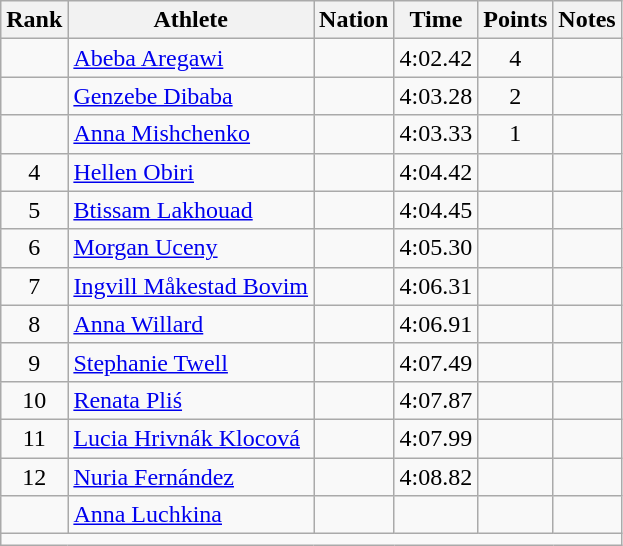<table class="wikitable mw-datatable sortable" style="text-align:center;">
<tr>
<th scope="col" style="width: 10px;">Rank</th>
<th scope="col">Athlete</th>
<th scope="col">Nation</th>
<th scope="col">Time</th>
<th scope="col">Points</th>
<th scope="col">Notes</th>
</tr>
<tr>
<td></td>
<td align="left"><a href='#'>Abeba Aregawi</a></td>
<td align="left"></td>
<td>4:02.42</td>
<td>4</td>
<td></td>
</tr>
<tr>
<td></td>
<td align="left"><a href='#'>Genzebe Dibaba</a></td>
<td align="left"></td>
<td>4:03.28</td>
<td>2</td>
<td></td>
</tr>
<tr>
<td></td>
<td align="left"><a href='#'>Anna Mishchenko</a></td>
<td align="left"></td>
<td>4:03.33</td>
<td>1</td>
<td></td>
</tr>
<tr>
<td>4</td>
<td align="left"><a href='#'>Hellen Obiri</a></td>
<td align="left"></td>
<td>4:04.42</td>
<td></td>
<td></td>
</tr>
<tr>
<td>5</td>
<td align="left"><a href='#'>Btissam Lakhouad</a></td>
<td align="left"></td>
<td>4:04.45</td>
<td></td>
<td></td>
</tr>
<tr>
<td>6</td>
<td align="left"><a href='#'>Morgan Uceny</a></td>
<td align="left"></td>
<td>4:05.30</td>
<td></td>
<td></td>
</tr>
<tr>
<td>7</td>
<td align="left"><a href='#'>Ingvill Måkestad Bovim</a></td>
<td align="left"></td>
<td>4:06.31</td>
<td></td>
<td></td>
</tr>
<tr>
<td>8</td>
<td align="left"><a href='#'>Anna Willard</a></td>
<td align="left"></td>
<td>4:06.91</td>
<td></td>
<td></td>
</tr>
<tr>
<td>9</td>
<td align="left"><a href='#'>Stephanie Twell</a></td>
<td align="left"></td>
<td>4:07.49</td>
<td></td>
<td></td>
</tr>
<tr>
<td>10</td>
<td align="left"><a href='#'>Renata Pliś</a></td>
<td align="left"></td>
<td>4:07.87</td>
<td></td>
<td></td>
</tr>
<tr>
<td>11</td>
<td align="left"><a href='#'>Lucia Hrivnák Klocová</a></td>
<td align="left"></td>
<td>4:07.99</td>
<td></td>
<td><strong></strong></td>
</tr>
<tr>
<td>12</td>
<td align="left"><a href='#'>Nuria Fernández</a></td>
<td align="left"></td>
<td>4:08.82</td>
<td></td>
<td></td>
</tr>
<tr>
<td></td>
<td align="left"><a href='#'>Anna Luchkina</a></td>
<td align="left"></td>
<td></td>
<td></td>
<td></td>
</tr>
<tr class="sortbottom">
<td colspan="6"></td>
</tr>
</table>
